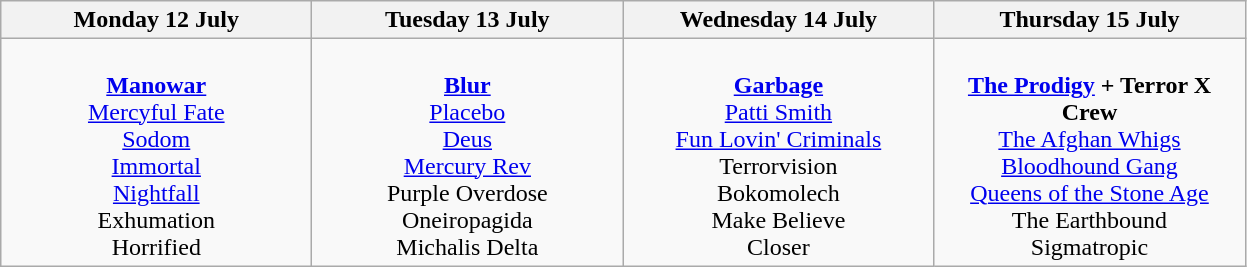<table class="wikitable">
<tr>
<th>Monday 12 July</th>
<th>Tuesday 13 July</th>
<th>Wednesday 14 July</th>
<th>Thursday 15 July</th>
</tr>
<tr>
<td valign="top" align="center" width=200><br><strong><a href='#'>Manowar</a></strong>
<br><a href='#'>Mercyful Fate</a>
<br><a href='#'>Sodom</a>
<br><a href='#'>Immortal</a>
<br><a href='#'>Nightfall</a>
<br>Exhumation
<br>Horrified</td>
<td valign="top" align="center" width=200><br><strong><a href='#'>Blur</a></strong>
<br><a href='#'>Placebo</a>
<br><a href='#'>Deus</a>
<br><a href='#'>Mercury Rev</a>
<br>Purple Overdose
<br>Oneiropagida
<br>Michalis Delta</td>
<td valign="top" align="center" width=200><br><strong><a href='#'>Garbage</a></strong>
<br><a href='#'>Patti Smith</a>
<br><a href='#'>Fun Lovin' Criminals</a>
<br>Terrorvision
<br>Bokomolech
<br>Make Believe
<br>Closer</td>
<td valign="top" align="center" width=200><br><strong><a href='#'>The Prodigy</a> + Terror X Crew</strong>
<br><a href='#'>The Afghan Whigs</a>
<br><a href='#'>Bloodhound Gang</a>
<br><a href='#'>Queens of the Stone Age</a>
<br>The Earthbound
<br>Sigmatropic</td>
</tr>
</table>
